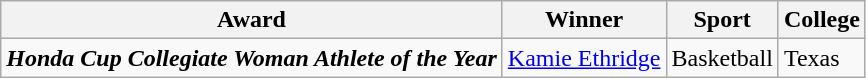<table class="wikitable">
<tr>
<th>Award</th>
<th>Winner</th>
<th>Sport</th>
<th>College</th>
</tr>
<tr>
<td><strong><em>Honda Cup<strong> Collegiate Woman Athlete of the Year<em></td>
<td><a href='#'>Kamie Ethridge</a></td>
<td>Basketball</td>
<td>Texas</td>
</tr>
</table>
